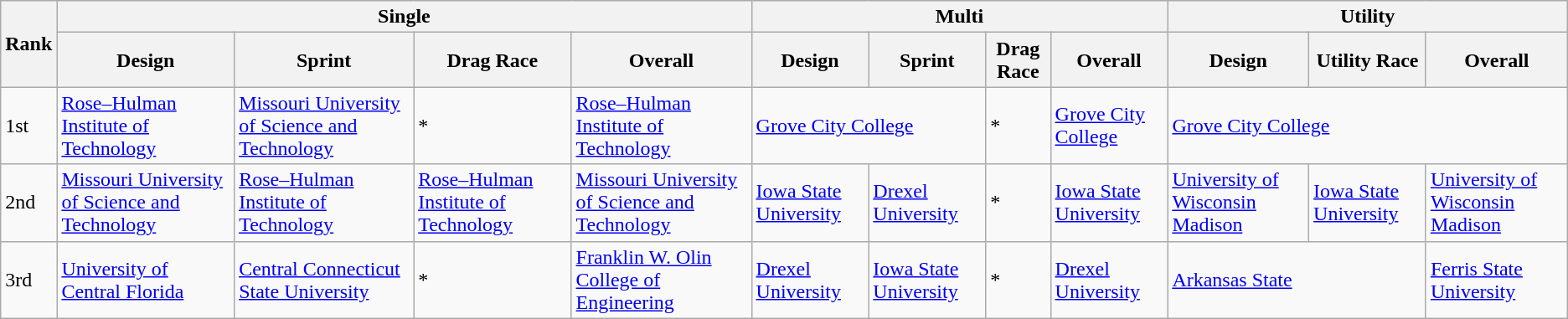<table class="wikitable mw-collapsible">
<tr>
<th rowspan="2">Rank</th>
<th colspan="4">Single</th>
<th colspan="4">Multi</th>
<th colspan="3">Utility</th>
</tr>
<tr>
<th>Design</th>
<th>Sprint</th>
<th>Drag Race</th>
<th>Overall</th>
<th>Design</th>
<th>Sprint</th>
<th>Drag Race</th>
<th>Overall</th>
<th>Design</th>
<th>Utility Race</th>
<th>Overall</th>
</tr>
<tr>
<td>1st</td>
<td><a href='#'>Rose–Hulman Institute of Technology</a></td>
<td><a href='#'>Missouri University of Science and Technology</a></td>
<td>*</td>
<td><a href='#'>Rose–Hulman Institute of Technology</a></td>
<td colspan="2"><a href='#'>Grove City College</a></td>
<td>*</td>
<td><a href='#'>Grove City College</a></td>
<td colspan="3"><a href='#'>Grove City College</a></td>
</tr>
<tr>
<td>2nd</td>
<td><a href='#'>Missouri University of Science and Technology</a></td>
<td><a href='#'>Rose–Hulman Institute of Technology</a></td>
<td><a href='#'>Rose–Hulman Institute of Technology</a></td>
<td><a href='#'>Missouri University of Science and Technology</a></td>
<td><a href='#'>Iowa State University</a></td>
<td><a href='#'>Drexel University</a></td>
<td>*</td>
<td><a href='#'>Iowa State University</a></td>
<td><a href='#'>University of Wisconsin Madison</a></td>
<td><a href='#'>Iowa State University</a></td>
<td><a href='#'>University of Wisconsin Madison</a></td>
</tr>
<tr>
<td>3rd</td>
<td><a href='#'>University of Central Florida</a></td>
<td><a href='#'>Central Connecticut State University</a></td>
<td>*</td>
<td><a href='#'>Franklin W. Olin College of Engineering</a></td>
<td><a href='#'>Drexel University</a></td>
<td><a href='#'>Iowa State University</a></td>
<td>*</td>
<td><a href='#'>Drexel University</a></td>
<td colspan="2"><a href='#'>Arkansas State</a></td>
<td><a href='#'>Ferris State University</a></td>
</tr>
</table>
